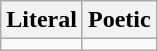<table class="wikitable">
<tr>
<th>Literal</th>
<th>Poetic</th>
</tr>
<tr style="vertical-align:top; white-space:nowrap;">
<td></td>
<td></td>
</tr>
</table>
